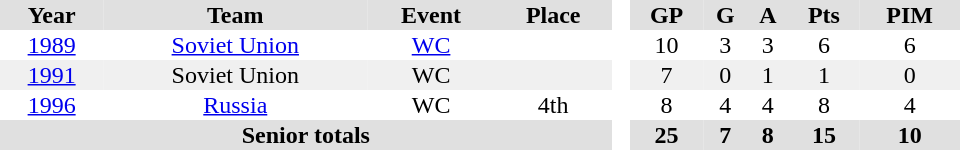<table border="0" cellpadding="1" cellspacing="0" style="text-align:center; width:40em">
<tr ALIGN="center" bgcolor="#e0e0e0">
<th>Year</th>
<th>Team</th>
<th>Event</th>
<th>Place</th>
<th ALIGN="center" rowspan="99" bgcolor="#ffffff"> </th>
<th>GP</th>
<th>G</th>
<th>A</th>
<th>Pts</th>
<th>PIM</th>
</tr>
<tr>
<td><a href='#'>1989</a></td>
<td><a href='#'>Soviet Union</a></td>
<td><a href='#'>WC</a></td>
<td></td>
<td>10</td>
<td>3</td>
<td>3</td>
<td>6</td>
<td>6</td>
</tr>
<tr bgcolor="#f0f0f0">
<td><a href='#'>1991</a></td>
<td>Soviet Union</td>
<td>WC</td>
<td></td>
<td>7</td>
<td>0</td>
<td>1</td>
<td>1</td>
<td>0</td>
</tr>
<tr>
<td><a href='#'>1996</a></td>
<td><a href='#'>Russia</a></td>
<td>WC</td>
<td>4th</td>
<td>8</td>
<td>4</td>
<td>4</td>
<td>8</td>
<td>4</td>
</tr>
<tr bgcolor="#e0e0e0">
<th colspan=4>Senior totals</th>
<th>25</th>
<th>7</th>
<th>8</th>
<th>15</th>
<th>10</th>
</tr>
</table>
